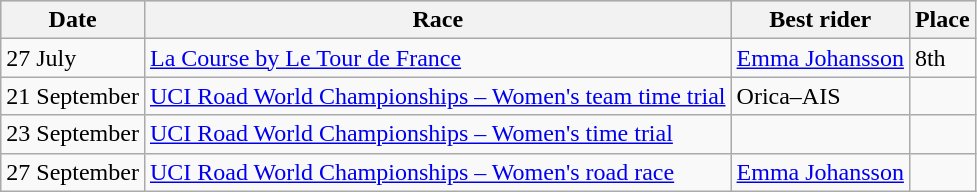<table class="wikitable">
<tr style="background:#ccccff;">
<th>Date</th>
<th>Race</th>
<th>Best rider</th>
<th>Place</th>
</tr>
<tr>
<td>27 July</td>
<td><a href='#'>La Course by Le Tour de France</a></td>
<td> <a href='#'>Emma Johansson</a></td>
<td>8th</td>
</tr>
<tr>
<td>21 September</td>
<td><a href='#'>UCI Road World Championships – Women's team time trial</a></td>
<td>Orica–AIS</td>
<td></td>
</tr>
<tr>
<td>23 September</td>
<td><a href='#'>UCI Road World Championships – Women's time trial</a></td>
<td></td>
<td></td>
</tr>
<tr>
<td>27 September</td>
<td><a href='#'>UCI Road World Championships – Women's road race</a></td>
<td> <a href='#'>Emma Johansson</a></td>
<td></td>
</tr>
</table>
